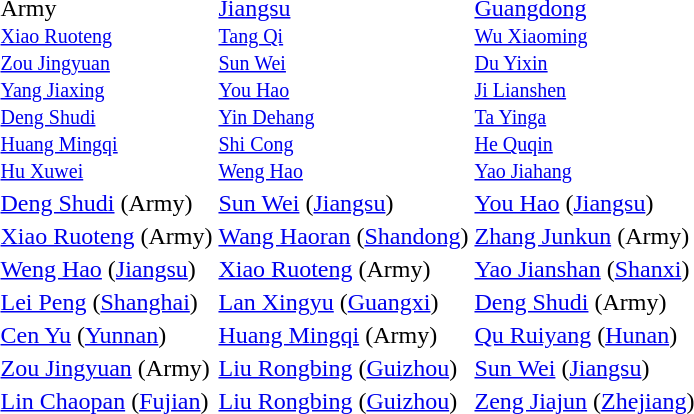<table>
<tr>
<td></td>
<td>Army <br><small> <a href='#'>Xiao Ruoteng</a> <br> <a href='#'>Zou Jingyuan</a> <br> <a href='#'>Yang Jiaxing</a> <br> <a href='#'>Deng Shudi</a> <br> <a href='#'>Huang Mingqi</a> <br> <a href='#'>Hu Xuwei</a></small></td>
<td><a href='#'>Jiangsu</a> <br><small> <a href='#'>Tang Qi</a> <br> <a href='#'>Sun Wei</a> <br> <a href='#'>You Hao</a> <br> <a href='#'>Yin Dehang</a> <br> <a href='#'>Shi Cong</a> <br> <a href='#'>Weng Hao</a></small></td>
<td><a href='#'>Guangdong</a> <br><small> <a href='#'>Wu Xiaoming</a> <br> <a href='#'>Du Yixin</a> <br> <a href='#'>Ji Lianshen</a> <br> <a href='#'>Ta Yinga</a> <br> <a href='#'>He Quqin</a> <br> <a href='#'>Yao Jiahang</a></small></td>
</tr>
<tr>
<td></td>
<td><a href='#'>Deng Shudi</a> (Army)</td>
<td><a href='#'>Sun Wei</a> (<a href='#'>Jiangsu</a>)</td>
<td><a href='#'>You Hao</a> (<a href='#'>Jiangsu</a>)</td>
</tr>
<tr>
<td></td>
<td><a href='#'>Xiao Ruoteng</a> (Army)</td>
<td><a href='#'>Wang Haoran</a> (<a href='#'>Shandong</a>)</td>
<td><a href='#'>Zhang Junkun</a> (Army)</td>
</tr>
<tr>
<td></td>
<td><a href='#'>Weng Hao</a> (<a href='#'>Jiangsu</a>)</td>
<td><a href='#'>Xiao Ruoteng</a> (Army)</td>
<td><a href='#'>Yao Jianshan</a> (<a href='#'>Shanxi</a>)</td>
</tr>
<tr>
<td></td>
<td><a href='#'>Lei Peng</a> (<a href='#'>Shanghai</a>)</td>
<td><a href='#'>Lan Xingyu</a> (<a href='#'>Guangxi</a>)</td>
<td><a href='#'>Deng Shudi</a> (Army)</td>
</tr>
<tr>
<td></td>
<td><a href='#'>Cen Yu</a> (<a href='#'>Yunnan</a>)</td>
<td><a href='#'>Huang Mingqi</a> (Army)</td>
<td><a href='#'>Qu Ruiyang</a> (<a href='#'>Hunan</a>)</td>
</tr>
<tr>
<td></td>
<td><a href='#'>Zou Jingyuan</a> (Army)</td>
<td><a href='#'>Liu Rongbing</a> (<a href='#'>Guizhou</a>)</td>
<td><a href='#'>Sun Wei</a> (<a href='#'>Jiangsu</a>)</td>
</tr>
<tr>
<td></td>
<td><a href='#'>Lin Chaopan</a> (<a href='#'>Fujian</a>)</td>
<td><a href='#'>Liu Rongbing</a> (<a href='#'>Guizhou</a>)</td>
<td><a href='#'>Zeng Jiajun</a> (<a href='#'>Zhejiang</a>)</td>
</tr>
</table>
